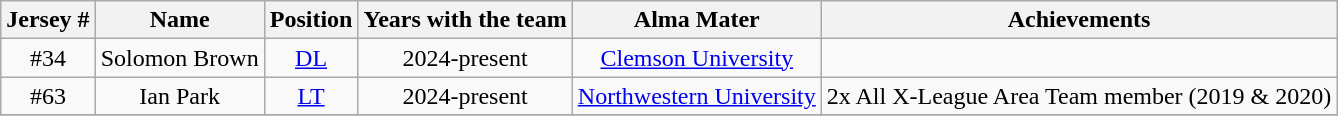<table class="wikitable" style="text-align:center">
<tr>
<th>Jersey #</th>
<th>Name</th>
<th>Position</th>
<th>Years with the team</th>
<th>Alma Mater</th>
<th>Achievements</th>
</tr>
<tr>
<td>#34</td>
<td>Solomon Brown</td>
<td><a href='#'>DL</a></td>
<td>2024-present</td>
<td><a href='#'>Clemson University</a></td>
<td></td>
</tr>
<tr>
<td>#63</td>
<td>Ian Park</td>
<td><a href='#'>LT</a></td>
<td>2024-present</td>
<td><a href='#'>Northwestern University</a></td>
<td>2x All X-League Area Team member (2019 & 2020)</td>
</tr>
<tr>
</tr>
</table>
